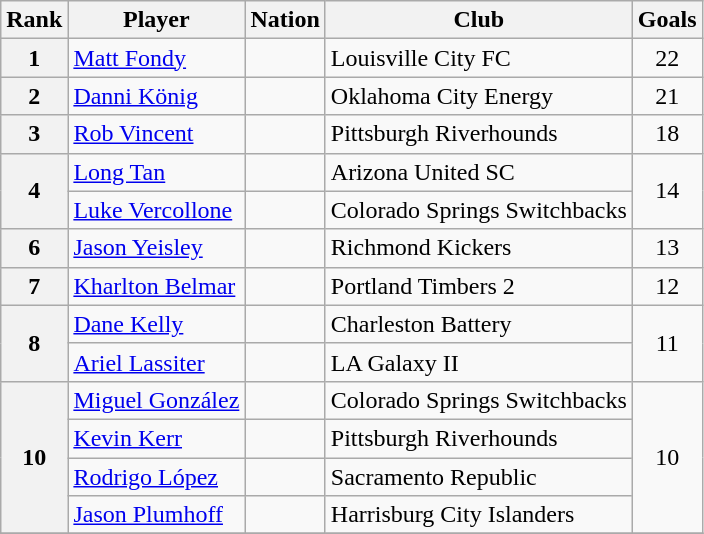<table class="wikitable">
<tr>
<th>Rank</th>
<th>Player</th>
<th>Nation</th>
<th>Club</th>
<th>Goals</th>
</tr>
<tr>
<th>1</th>
<td><a href='#'>Matt Fondy</a></td>
<td></td>
<td>Louisville City FC</td>
<td style="text-align:center;">22</td>
</tr>
<tr>
<th>2</th>
<td><a href='#'>Danni König</a></td>
<td></td>
<td>Oklahoma City Energy</td>
<td style="text-align:center;">21</td>
</tr>
<tr>
<th>3</th>
<td><a href='#'>Rob Vincent</a></td>
<td></td>
<td>Pittsburgh Riverhounds</td>
<td style="text-align:center;">18</td>
</tr>
<tr>
<th rowspan="2">4</th>
<td><a href='#'>Long Tan</a></td>
<td></td>
<td>Arizona United SC</td>
<td rowspan="2" style="text-align:center;">14</td>
</tr>
<tr>
<td><a href='#'>Luke Vercollone</a></td>
<td></td>
<td>Colorado Springs Switchbacks</td>
</tr>
<tr>
<th>6</th>
<td><a href='#'>Jason Yeisley</a></td>
<td></td>
<td>Richmond Kickers</td>
<td style="text-align:center;">13</td>
</tr>
<tr>
<th>7</th>
<td><a href='#'>Kharlton Belmar</a></td>
<td></td>
<td>Portland Timbers 2</td>
<td style="text-align:center;">12</td>
</tr>
<tr>
<th rowspan="2">8</th>
<td><a href='#'>Dane Kelly</a></td>
<td></td>
<td>Charleston Battery</td>
<td rowspan="2" style="text-align:center;">11</td>
</tr>
<tr>
<td><a href='#'>Ariel Lassiter</a></td>
<td></td>
<td>LA Galaxy II</td>
</tr>
<tr>
<th rowspan="4">10</th>
<td><a href='#'>Miguel González</a></td>
<td></td>
<td>Colorado Springs Switchbacks</td>
<td rowspan="4" style="text-align:center;">10</td>
</tr>
<tr>
<td><a href='#'>Kevin Kerr</a></td>
<td></td>
<td>Pittsburgh Riverhounds</td>
</tr>
<tr>
<td><a href='#'>Rodrigo López</a></td>
<td></td>
<td>Sacramento Republic</td>
</tr>
<tr>
<td><a href='#'>Jason Plumhoff</a></td>
<td></td>
<td>Harrisburg City Islanders</td>
</tr>
<tr>
</tr>
</table>
